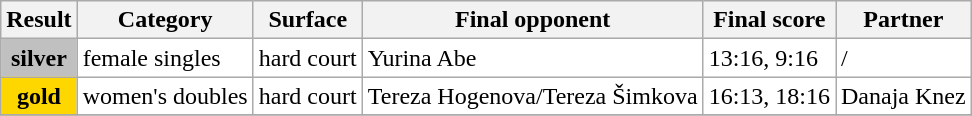<table class=wikitable>
<tr>
<th>Result</th>
<th>Category</th>
<th>Surface</th>
<th>Final opponent</th>
<th>Final score</th>
<th>Partner</th>
</tr>
<tr bgcolor=white>
<th style="background:silver;"><strong>silver</strong></th>
<td>female singles</td>
<td>hard court</td>
<td> Yurina Abe</td>
<td>13:16, 9:16</td>
<td>/</td>
</tr>
<tr bgcolor=white>
<th style="background:gold;"><strong>gold</strong></th>
<td>women's doubles</td>
<td>hard court</td>
<td> Tereza Hogenova/Tereza Šimkova</td>
<td>16:13, 18:16</td>
<td> Danaja Knez</td>
</tr>
<tr bgcolor=moccasin>
</tr>
</table>
